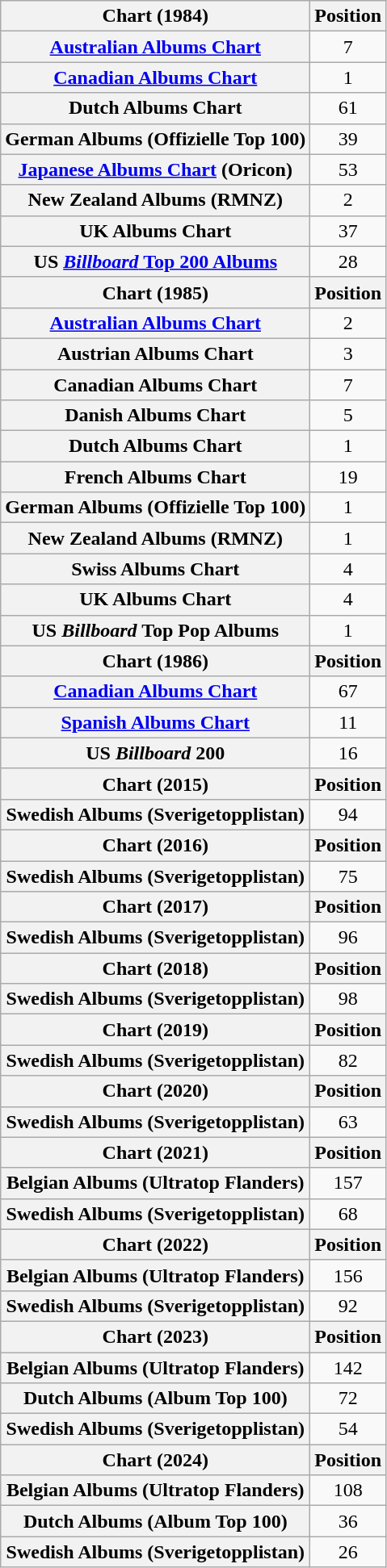<table class="wikitable plainrowheaders" style="text-align:center;">
<tr>
<th scope="col">Chart (1984)</th>
<th scope="col">Position</th>
</tr>
<tr>
<th scope="row"><a href='#'>Australian Albums Chart</a></th>
<td>7</td>
</tr>
<tr>
<th scope="row"><a href='#'>Canadian Albums Chart</a></th>
<td>1</td>
</tr>
<tr>
<th scope="row">Dutch Albums Chart</th>
<td>61</td>
</tr>
<tr>
<th scope="row">German Albums (Offizielle Top 100)</th>
<td>39</td>
</tr>
<tr>
<th scope="row"><a href='#'>Japanese Albums Chart</a> (Oricon)</th>
<td>53</td>
</tr>
<tr>
<th scope="row">New Zealand Albums (RMNZ)</th>
<td>2</td>
</tr>
<tr>
<th scope="row">UK Albums Chart</th>
<td>37</td>
</tr>
<tr>
<th scope="row">US <a href='#'><em>Billboard</em> Top 200 Albums</a></th>
<td>28</td>
</tr>
<tr>
<th scope="col">Chart (1985)</th>
<th scope="col">Position</th>
</tr>
<tr>
<th scope="row"><a href='#'>Australian Albums Chart</a></th>
<td>2</td>
</tr>
<tr>
<th scope="row">Austrian Albums Chart</th>
<td>3</td>
</tr>
<tr>
<th scope="row">Canadian Albums Chart</th>
<td>7</td>
</tr>
<tr>
<th scope="row">Danish Albums Chart</th>
<td>5</td>
</tr>
<tr>
<th scope="row">Dutch Albums Chart</th>
<td>1</td>
</tr>
<tr>
<th scope="row">French Albums Chart</th>
<td>19</td>
</tr>
<tr>
<th scope="row">German Albums (Offizielle Top 100)</th>
<td>1</td>
</tr>
<tr>
<th scope="row">New Zealand Albums (RMNZ)</th>
<td>1</td>
</tr>
<tr>
<th scope="row">Swiss Albums Chart</th>
<td>4</td>
</tr>
<tr>
<th scope="row">UK Albums Chart</th>
<td>4</td>
</tr>
<tr>
<th scope="row">US <em>Billboard</em> Top Pop Albums</th>
<td>1</td>
</tr>
<tr>
<th scope="col">Chart (1986)</th>
<th scope="col">Position</th>
</tr>
<tr>
<th scope="row"><a href='#'>Canadian Albums Chart</a></th>
<td>67</td>
</tr>
<tr>
<th scope="row"><a href='#'>Spanish Albums Chart</a></th>
<td>11</td>
</tr>
<tr>
<th scope="row">US <em>Billboard</em> 200</th>
<td>16</td>
</tr>
<tr>
<th scope="col">Chart (2015)</th>
<th scope="col">Position</th>
</tr>
<tr>
<th scope="row">Swedish Albums (Sverigetopplistan)</th>
<td>94</td>
</tr>
<tr>
<th scope="col">Chart (2016)</th>
<th scope="col">Position</th>
</tr>
<tr>
<th scope="row">Swedish Albums (Sverigetopplistan)</th>
<td>75</td>
</tr>
<tr>
<th scope="col">Chart (2017)</th>
<th scope="col">Position</th>
</tr>
<tr>
<th scope="row">Swedish Albums (Sverigetopplistan)</th>
<td>96</td>
</tr>
<tr>
<th scope="col">Chart (2018)</th>
<th scope="col">Position</th>
</tr>
<tr>
<th scope="row">Swedish Albums (Sverigetopplistan)</th>
<td>98</td>
</tr>
<tr>
<th scope="col">Chart (2019)</th>
<th scope="col">Position</th>
</tr>
<tr>
<th scope="row">Swedish Albums (Sverigetopplistan)</th>
<td>82</td>
</tr>
<tr>
<th scope="col">Chart (2020)</th>
<th scope="col">Position</th>
</tr>
<tr>
<th scope="row">Swedish Albums (Sverigetopplistan)</th>
<td>63</td>
</tr>
<tr>
<th scope="col">Chart (2021)</th>
<th scope="col">Position</th>
</tr>
<tr>
<th scope="row">Belgian Albums (Ultratop Flanders)</th>
<td>157</td>
</tr>
<tr>
<th scope="row">Swedish Albums (Sverigetopplistan)</th>
<td>68</td>
</tr>
<tr>
<th scope="col">Chart (2022)</th>
<th scope="col">Position</th>
</tr>
<tr>
<th scope="row">Belgian Albums (Ultratop Flanders)</th>
<td>156</td>
</tr>
<tr>
<th scope="row">Swedish Albums (Sverigetopplistan)</th>
<td>92</td>
</tr>
<tr>
<th scope="col">Chart (2023)</th>
<th scope="col">Position</th>
</tr>
<tr>
<th scope="row">Belgian Albums (Ultratop Flanders)</th>
<td>142</td>
</tr>
<tr>
<th scope="row">Dutch Albums (Album Top 100)</th>
<td>72</td>
</tr>
<tr>
<th scope="row">Swedish Albums (Sverigetopplistan)</th>
<td>54</td>
</tr>
<tr>
<th scope="col">Chart (2024)</th>
<th scope="col">Position</th>
</tr>
<tr>
<th scope="row">Belgian Albums (Ultratop Flanders)</th>
<td>108</td>
</tr>
<tr>
<th scope="row">Dutch Albums (Album Top 100)</th>
<td>36</td>
</tr>
<tr>
<th scope="row">Swedish Albums (Sverigetopplistan)</th>
<td>26</td>
</tr>
</table>
